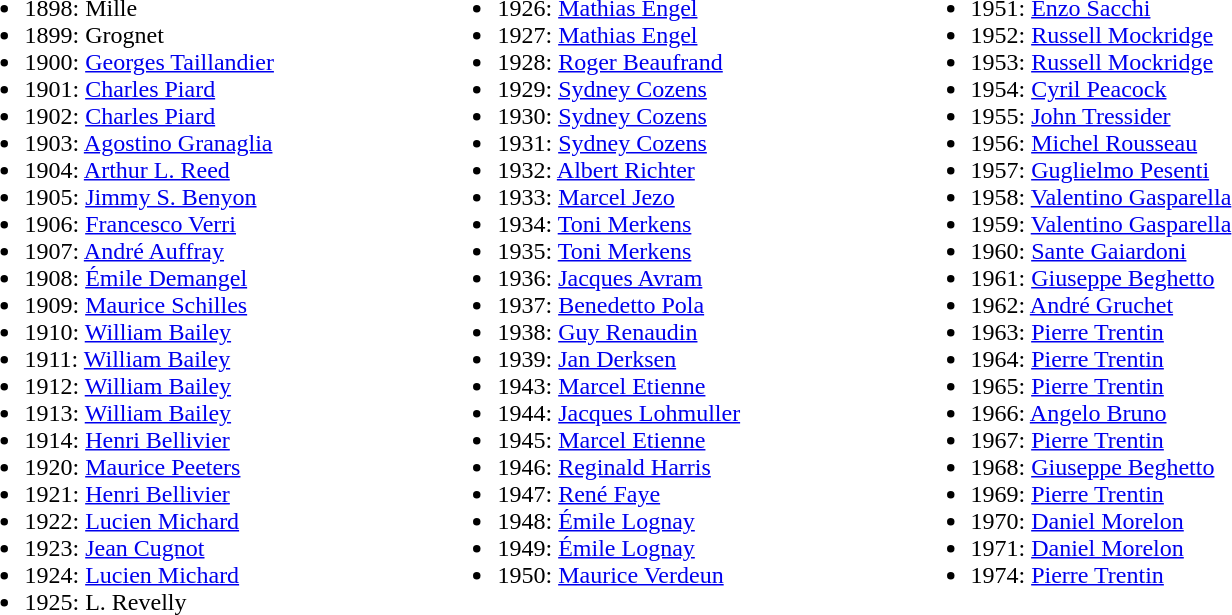<table width=75%>
<tr>
<td valign=top width=33% align=left><br><ul><li>1898:  Mille</li><li>1899:  Grognet</li><li>1900:  <a href='#'>Georges Taillandier</a></li><li>1901:  <a href='#'>Charles Piard</a></li><li>1902:  <a href='#'>Charles Piard</a></li><li>1903:  <a href='#'>Agostino Granaglia</a></li><li>1904:  <a href='#'>Arthur L. Reed</a></li><li>1905:  <a href='#'>Jimmy S. Benyon</a></li><li>1906:  <a href='#'>Francesco Verri</a></li><li>1907:  <a href='#'>André Auffray</a></li><li>1908:  <a href='#'>Émile Demangel</a></li><li>1909:  <a href='#'>Maurice Schilles</a></li><li>1910:  <a href='#'>William Bailey</a></li><li>1911:  <a href='#'>William Bailey</a></li><li>1912:  <a href='#'>William Bailey</a></li><li>1913:  <a href='#'>William Bailey</a></li><li>1914:  <a href='#'>Henri Bellivier</a></li><li>1920:  <a href='#'>Maurice Peeters</a></li><li>1921:  <a href='#'>Henri Bellivier</a></li><li>1922:  <a href='#'>Lucien Michard</a></li><li>1923:  <a href='#'>Jean Cugnot</a></li><li>1924:  <a href='#'>Lucien Michard</a></li><li>1925:  L. Revelly</li></ul></td>
<td valign=top width=33% align=left><br><ul><li>1926:  <a href='#'>Mathias Engel</a></li><li>1927:  <a href='#'>Mathias Engel</a></li><li>1928:  <a href='#'>Roger Beaufrand</a></li><li>1929:  <a href='#'>Sydney Cozens</a></li><li>1930:  <a href='#'>Sydney Cozens</a></li><li>1931:  <a href='#'>Sydney Cozens</a></li><li>1932:  <a href='#'>Albert Richter</a></li><li>1933:  <a href='#'>Marcel Jezo</a></li><li>1934:  <a href='#'>Toni Merkens</a></li><li>1935:  <a href='#'>Toni Merkens</a></li><li>1936:  <a href='#'>Jacques Avram</a></li><li>1937:  <a href='#'>Benedetto Pola</a></li><li>1938:  <a href='#'>Guy Renaudin</a></li><li>1939:  <a href='#'>Jan Derksen</a></li><li>1943:  <a href='#'>Marcel Etienne</a></li><li>1944:  <a href='#'>Jacques Lohmuller</a></li><li>1945:  <a href='#'>Marcel Etienne</a></li><li>1946:  <a href='#'>Reginald Harris</a></li><li>1947:  <a href='#'>René Faye</a></li><li>1948:  <a href='#'>Émile Lognay</a></li><li>1949:  <a href='#'>Émile Lognay</a></li><li>1950:  <a href='#'>Maurice Verdeun</a></li></ul></td>
<td valign=top width=33% align=left><br><ul><li>1951:  <a href='#'>Enzo Sacchi</a></li><li>1952:  <a href='#'>Russell Mockridge</a></li><li>1953:  <a href='#'>Russell Mockridge</a></li><li>1954:  <a href='#'>Cyril Peacock</a></li><li>1955:  <a href='#'>John Tressider</a></li><li>1956:  <a href='#'>Michel Rousseau</a></li><li>1957:  <a href='#'>Guglielmo Pesenti</a></li><li>1958:  <a href='#'>Valentino Gasparella</a></li><li>1959:  <a href='#'>Valentino Gasparella</a></li><li>1960:  <a href='#'>Sante Gaiardoni</a></li><li>1961:  <a href='#'>Giuseppe Beghetto</a></li><li>1962:  <a href='#'>André Gruchet</a></li><li>1963:  <a href='#'>Pierre Trentin</a></li><li>1964:  <a href='#'>Pierre Trentin</a></li><li>1965:  <a href='#'>Pierre Trentin</a></li><li>1966:  <a href='#'>Angelo Bruno</a></li><li>1967:  <a href='#'>Pierre Trentin</a></li><li>1968:  <a href='#'>Giuseppe Beghetto</a></li><li>1969:  <a href='#'>Pierre Trentin</a></li><li>1970:  <a href='#'>Daniel Morelon</a></li><li>1971:  <a href='#'>Daniel Morelon</a></li><li>1974:  <a href='#'>Pierre Trentin</a></li></ul></td>
</tr>
</table>
